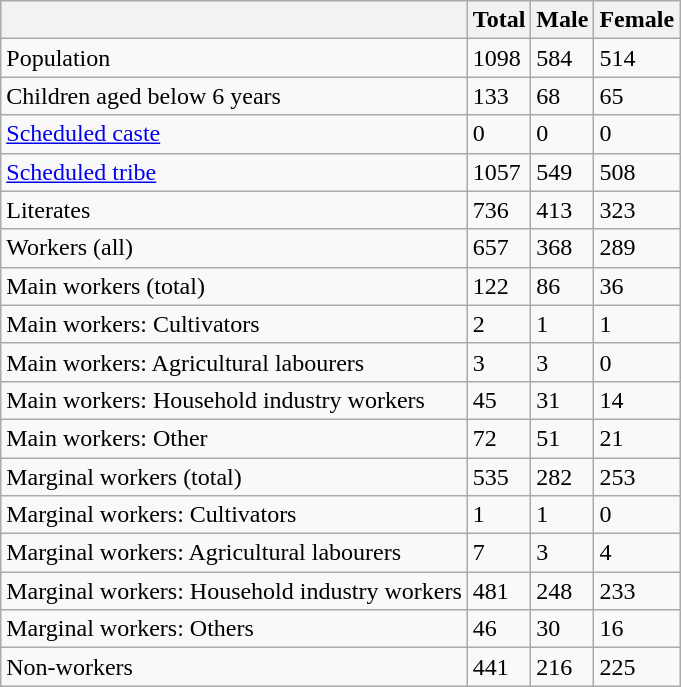<table class="wikitable sortable">
<tr>
<th></th>
<th>Total</th>
<th>Male</th>
<th>Female</th>
</tr>
<tr>
<td>Population</td>
<td>1098</td>
<td>584</td>
<td>514</td>
</tr>
<tr>
<td>Children aged below 6 years</td>
<td>133</td>
<td>68</td>
<td>65</td>
</tr>
<tr>
<td><a href='#'>Scheduled caste</a></td>
<td>0</td>
<td>0</td>
<td>0</td>
</tr>
<tr>
<td><a href='#'>Scheduled tribe</a></td>
<td>1057</td>
<td>549</td>
<td>508</td>
</tr>
<tr>
<td>Literates</td>
<td>736</td>
<td>413</td>
<td>323</td>
</tr>
<tr>
<td>Workers (all)</td>
<td>657</td>
<td>368</td>
<td>289</td>
</tr>
<tr>
<td>Main workers (total)</td>
<td>122</td>
<td>86</td>
<td>36</td>
</tr>
<tr>
<td>Main workers: Cultivators</td>
<td>2</td>
<td>1</td>
<td>1</td>
</tr>
<tr>
<td>Main workers: Agricultural labourers</td>
<td>3</td>
<td>3</td>
<td>0</td>
</tr>
<tr>
<td>Main workers: Household industry workers</td>
<td>45</td>
<td>31</td>
<td>14</td>
</tr>
<tr>
<td>Main workers: Other</td>
<td>72</td>
<td>51</td>
<td>21</td>
</tr>
<tr>
<td>Marginal workers (total)</td>
<td>535</td>
<td>282</td>
<td>253</td>
</tr>
<tr>
<td>Marginal workers: Cultivators</td>
<td>1</td>
<td>1</td>
<td>0</td>
</tr>
<tr>
<td>Marginal workers: Agricultural labourers</td>
<td>7</td>
<td>3</td>
<td>4</td>
</tr>
<tr>
<td>Marginal workers: Household industry workers</td>
<td>481</td>
<td>248</td>
<td>233</td>
</tr>
<tr>
<td>Marginal workers: Others</td>
<td>46</td>
<td>30</td>
<td>16</td>
</tr>
<tr>
<td>Non-workers</td>
<td>441</td>
<td>216</td>
<td>225</td>
</tr>
</table>
